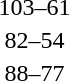<table style="text-align:center">
<tr>
<th width=200></th>
<th width=100></th>
<th width=200></th>
</tr>
<tr>
<td align=right><strong></strong></td>
<td align=center>103–61</td>
<td align=left></td>
</tr>
<tr>
<td align=right><strong></strong></td>
<td align=center>82–54</td>
<td align=left></td>
</tr>
<tr>
<td align=right><strong></strong></td>
<td align=center>88–77</td>
<td align=left></td>
</tr>
</table>
